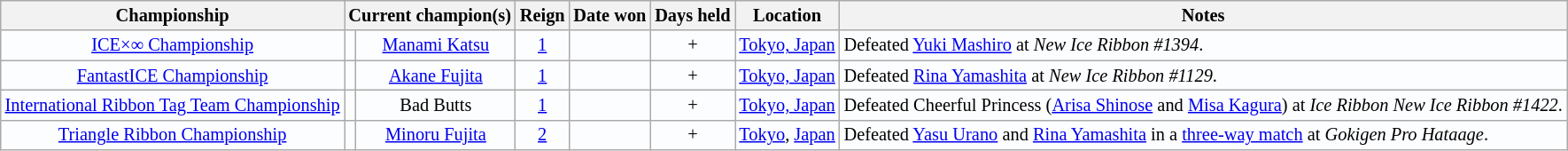<table class="wikitable" style="text-align:center; background:#fcfdff; font-size:85%;">
<tr>
<th>Championship</th>
<th colspan="2">Current champion(s)</th>
<th>Reign</th>
<th>Date won</th>
<th>Days held</th>
<th>Location</th>
<th>Notes</th>
</tr>
<tr>
<td><a href='#'>ICE×∞ Championship</a></td>
<td></td>
<td><a href='#'>Manami Katsu</a></td>
<td><a href='#'>1</a></td>
<td></td>
<td>+</td>
<td><a href='#'>Tokyo, Japan</a></td>
<td align=left>Defeated <a href='#'>Yuki Mashiro</a> at <em>New Ice Ribbon #1394</em>.</td>
</tr>
<tr>
<td><a href='#'>FantastICE Championship</a></td>
<td></td>
<td><a href='#'>Akane Fujita</a></td>
<td><a href='#'>1</a></td>
<td></td>
<td>+</td>
<td><a href='#'>Tokyo, Japan</a></td>
<td align=left>Defeated <a href='#'>Rina Yamashita</a> at <em>New Ice Ribbon #1129</em>.</td>
</tr>
<tr>
<td><a href='#'>International Ribbon Tag Team Championship</a></td>
<td><br></td>
<td>Bad Butts<br></td>
<td><a href='#'>1<br></a></td>
<td></td>
<td>+</td>
<td><a href='#'>Tokyo, Japan</a></td>
<td align=left>Defeated Cheerful Princess (<a href='#'>Arisa Shinose</a> and <a href='#'>Misa Kagura</a>) at <em>Ice Ribbon New Ice Ribbon #1422</em>.</td>
</tr>
<tr>
<td><a href='#'>Triangle Ribbon Championship</a></td>
<td></td>
<td><a href='#'>Minoru Fujita</a></td>
<td><a href='#'>2</a></td>
<td></td>
<td>+</td>
<td><a href='#'>Tokyo</a>, <a href='#'>Japan</a></td>
<td align=left>Defeated <a href='#'>Yasu Urano</a> and <a href='#'>Rina Yamashita</a> in a <a href='#'>three-way match</a> at <em>Gokigen Pro Hataage</em>.</td>
</tr>
</table>
